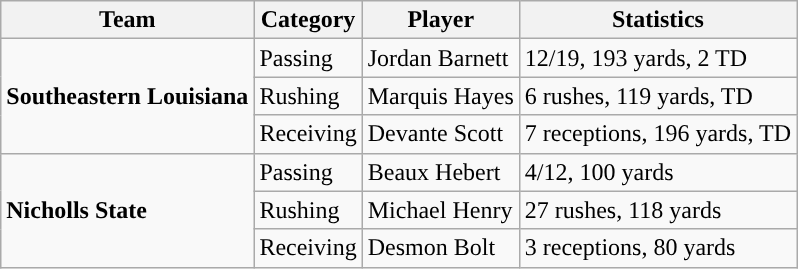<table class="wikitable" style="float: left;">
<tr>
<th>Team</th>
<th>Category</th>
<th>Player</th>
<th>Statistics</th>
</tr>
<tr>
<td rowspan=3><strong>Southeastern Louisiana</strong></td>
<td>Passing</td>
<td>Jordan Barnett</td>
<td>12/19, 193 yards, 2 TD</td>
</tr>
<tr>
<td>Rushing</td>
<td>Marquis Hayes</td>
<td>6 rushes, 119 yards, TD</td>
</tr>
<tr>
<td>Receiving</td>
<td>Devante Scott</td>
<td>7 receptions, 196 yards, TD</td>
</tr>
<tr>
<td rowspan=3><strong>Nicholls State</strong></td>
<td>Passing</td>
<td>Beaux Hebert</td>
<td>4/12, 100 yards</td>
</tr>
<tr>
<td>Rushing</td>
<td>Michael Henry</td>
<td>27 rushes, 118 yards</td>
</tr>
<tr>
<td>Receiving</td>
<td>Desmon Bolt</td>
<td>3 receptions, 80 yards</td>
</tr>
</table>
